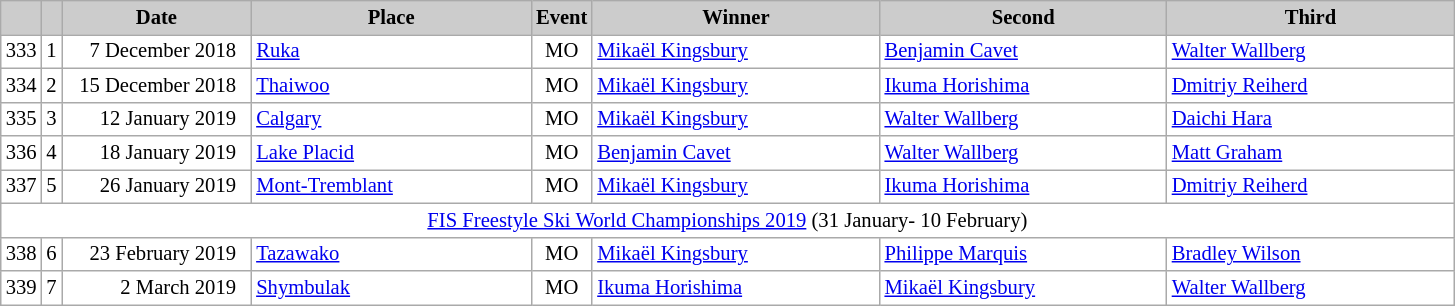<table class="wikitable plainrowheaders" style="background:#fff; font-size:86%; line-height:16px; border:grey solid 1px; border-collapse:collapse;">
<tr style="background:#ccc; text-align:center;">
<th scope="col" style="background:#ccc; width=20 px;"></th>
<th scope="col" style="background:#ccc; width=30 px;"></th>
<th scope="col" style="background:#ccc; width:120px;">Date</th>
<th scope="col" style="background:#ccc; width:180px;">Place</th>
<th scope="col" style="background:#ccc; width:15px;">Event</th>
<th scope="col" style="background:#ccc; width:185px;">Winner</th>
<th scope="col" style="background:#ccc; width:185px;">Second</th>
<th scope="col" style="background:#ccc; width:185px;">Third</th>
</tr>
<tr>
<td align=center>333</td>
<td align=center>1</td>
<td align=right>7 December 2018  </td>
<td> <a href='#'>Ruka</a></td>
<td align=center>MO</td>
<td> <a href='#'>Mikaël Kingsbury</a></td>
<td> <a href='#'>Benjamin Cavet</a></td>
<td> <a href='#'>Walter Wallberg</a></td>
</tr>
<tr>
<td align=center>334</td>
<td align=center>2</td>
<td align=right>15 December 2018  </td>
<td> <a href='#'>Thaiwoo</a></td>
<td align=center>MO</td>
<td> <a href='#'>Mikaël Kingsbury</a></td>
<td> <a href='#'>Ikuma Horishima</a></td>
<td> <a href='#'>Dmitriy Reiherd</a></td>
</tr>
<tr>
<td align=center>335</td>
<td align=center>3</td>
<td align=right>12 January 2019  </td>
<td> <a href='#'>Calgary</a></td>
<td align=center>MO</td>
<td> <a href='#'>Mikaël Kingsbury</a></td>
<td> <a href='#'>Walter Wallberg</a></td>
<td> <a href='#'>Daichi Hara</a></td>
</tr>
<tr>
<td align=center>336</td>
<td align=center>4</td>
<td align=right>18 January 2019  </td>
<td> <a href='#'>Lake Placid</a></td>
<td align=center>MO</td>
<td> <a href='#'>Benjamin Cavet</a></td>
<td> <a href='#'>Walter Wallberg</a></td>
<td> <a href='#'>Matt Graham</a></td>
</tr>
<tr>
<td align=center>337</td>
<td align=center>5</td>
<td align=right>26 January 2019  </td>
<td> <a href='#'>Mont-Tremblant</a></td>
<td align=center>MO</td>
<td> <a href='#'>Mikaël Kingsbury</a></td>
<td> <a href='#'>Ikuma Horishima</a></td>
<td> <a href='#'>Dmitriy Reiherd</a></td>
</tr>
<tr>
<td colspan="8" align="middle"><a href='#'>FIS Freestyle Ski World Championships 2019</a>  (31 January- 10 February)</td>
</tr>
<tr>
<td align=center>338</td>
<td align=center>6</td>
<td align=right>23 February 2019  </td>
<td> <a href='#'>Tazawako</a></td>
<td align=center>MO</td>
<td> <a href='#'>Mikaël Kingsbury</a></td>
<td> <a href='#'>Philippe Marquis</a></td>
<td> <a href='#'>Bradley Wilson</a></td>
</tr>
<tr>
<td align=center>339</td>
<td align=center>7</td>
<td align=right>2 March 2019  </td>
<td> <a href='#'>Shymbulak</a></td>
<td align=center>MO</td>
<td> <a href='#'>Ikuma Horishima</a></td>
<td> <a href='#'>Mikaël Kingsbury</a></td>
<td> <a href='#'>Walter Wallberg</a></td>
</tr>
</table>
